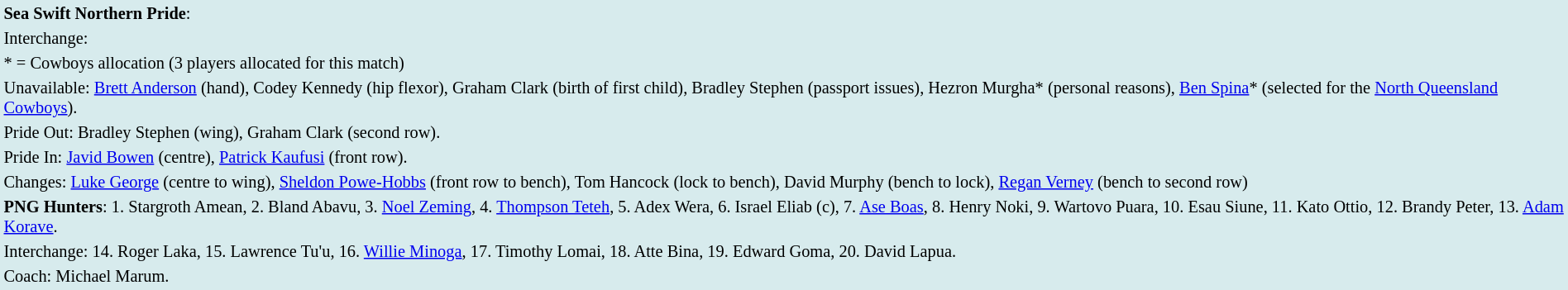<table style="background:#d7ebed; font-size:85%; width:100%;">
<tr>
<td><strong>Sea Swift Northern Pride</strong>:             </td>
</tr>
<tr>
<td>Interchange:    </td>
</tr>
<tr>
<td>* = Cowboys allocation (3 players allocated for this match)</td>
</tr>
<tr>
<td>Unavailable: <a href='#'>Brett Anderson</a> (hand), Codey Kennedy (hip flexor), Graham Clark (birth of first child), Bradley Stephen (passport issues), Hezron Murgha* (personal reasons), <a href='#'>Ben Spina</a>* (selected for the <a href='#'>North Queensland Cowboys</a>).</td>
</tr>
<tr>
<td>Pride Out: Bradley Stephen (wing), Graham Clark (second row).</td>
</tr>
<tr>
<td>Pride In: <a href='#'>Javid Bowen</a> (centre), <a href='#'>Patrick Kaufusi</a> (front row).</td>
</tr>
<tr>
<td>Changes: <a href='#'>Luke George</a> (centre to wing), <a href='#'>Sheldon Powe-Hobbs</a> (front row to bench), Tom Hancock (lock to bench), David Murphy (bench to lock), <a href='#'>Regan Verney</a> (bench to second row)</td>
</tr>
<tr>
<td><strong>PNG Hunters</strong>:  1. Stargroth Amean, 2. Bland Abavu, 3. <a href='#'>Noel Zeming</a>, 4. <a href='#'>Thompson Teteh</a>, 5. Adex Wera, 6. Israel Eliab (c), 7. <a href='#'>Ase Boas</a>, 8. Henry Noki, 9. Wartovo Puara, 10. Esau Siune, 11. Kato Ottio, 12. Brandy Peter, 13. <a href='#'>Adam Korave</a>.</td>
</tr>
<tr>
<td>Interchange: 14. Roger Laka, 15. Lawrence Tu'u, 16. <a href='#'>Willie Minoga</a>, 17. Timothy Lomai, 18. Atte Bina, 19. Edward Goma, 20. David Lapua.</td>
</tr>
<tr>
<td>Coach: Michael Marum.</td>
</tr>
</table>
